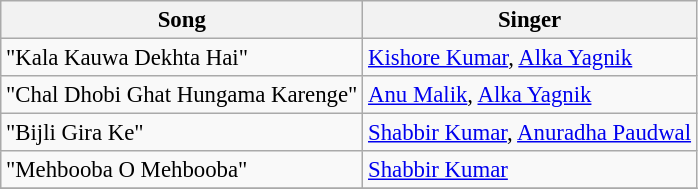<table class="wikitable" style="font-size:95%;">
<tr>
<th>Song</th>
<th>Singer</th>
</tr>
<tr>
<td>"Kala Kauwa Dekhta Hai"</td>
<td><a href='#'>Kishore Kumar</a>, <a href='#'>Alka Yagnik</a></td>
</tr>
<tr>
<td>"Chal Dhobi Ghat Hungama Karenge"</td>
<td><a href='#'>Anu Malik</a>, <a href='#'>Alka Yagnik</a></td>
</tr>
<tr>
<td>"Bijli Gira Ke"</td>
<td><a href='#'>Shabbir Kumar</a>, <a href='#'>Anuradha Paudwal</a></td>
</tr>
<tr>
<td>"Mehbooba O Mehbooba"</td>
<td><a href='#'>Shabbir Kumar</a></td>
</tr>
<tr>
</tr>
</table>
